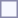<table style="border:1px solid #8888aa; background-color:#f7f8ff; padding:5px; font-size:95%; margin: 0px 12px 12px 0px;">
</table>
